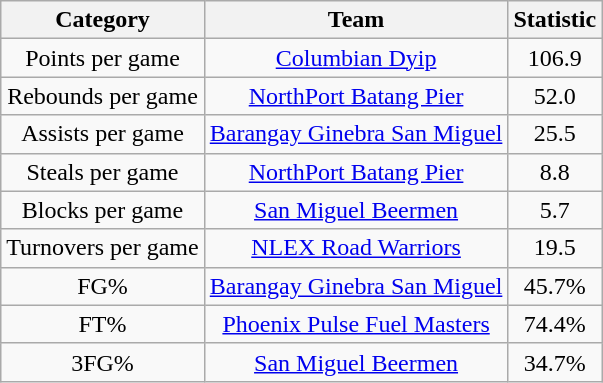<table class="wikitable" style="text-align:center">
<tr>
<th>Category</th>
<th>Team</th>
<th>Statistic</th>
</tr>
<tr>
<td>Points per game</td>
<td><a href='#'>Columbian Dyip</a></td>
<td>106.9</td>
</tr>
<tr>
<td>Rebounds per game</td>
<td><a href='#'>NorthPort Batang Pier</a></td>
<td>52.0</td>
</tr>
<tr>
<td>Assists per game</td>
<td><a href='#'>Barangay Ginebra San Miguel</a></td>
<td>25.5</td>
</tr>
<tr>
<td>Steals per game</td>
<td><a href='#'>NorthPort Batang Pier</a></td>
<td>8.8</td>
</tr>
<tr>
<td>Blocks per game</td>
<td><a href='#'>San Miguel Beermen</a></td>
<td>5.7</td>
</tr>
<tr>
<td>Turnovers per game</td>
<td><a href='#'>NLEX Road Warriors</a></td>
<td>19.5</td>
</tr>
<tr>
<td>FG%</td>
<td><a href='#'>Barangay Ginebra San Miguel</a></td>
<td>45.7%</td>
</tr>
<tr>
<td>FT%</td>
<td><a href='#'>Phoenix Pulse Fuel Masters</a></td>
<td>74.4%</td>
</tr>
<tr>
<td>3FG%</td>
<td><a href='#'>San Miguel Beermen</a></td>
<td>34.7%</td>
</tr>
</table>
